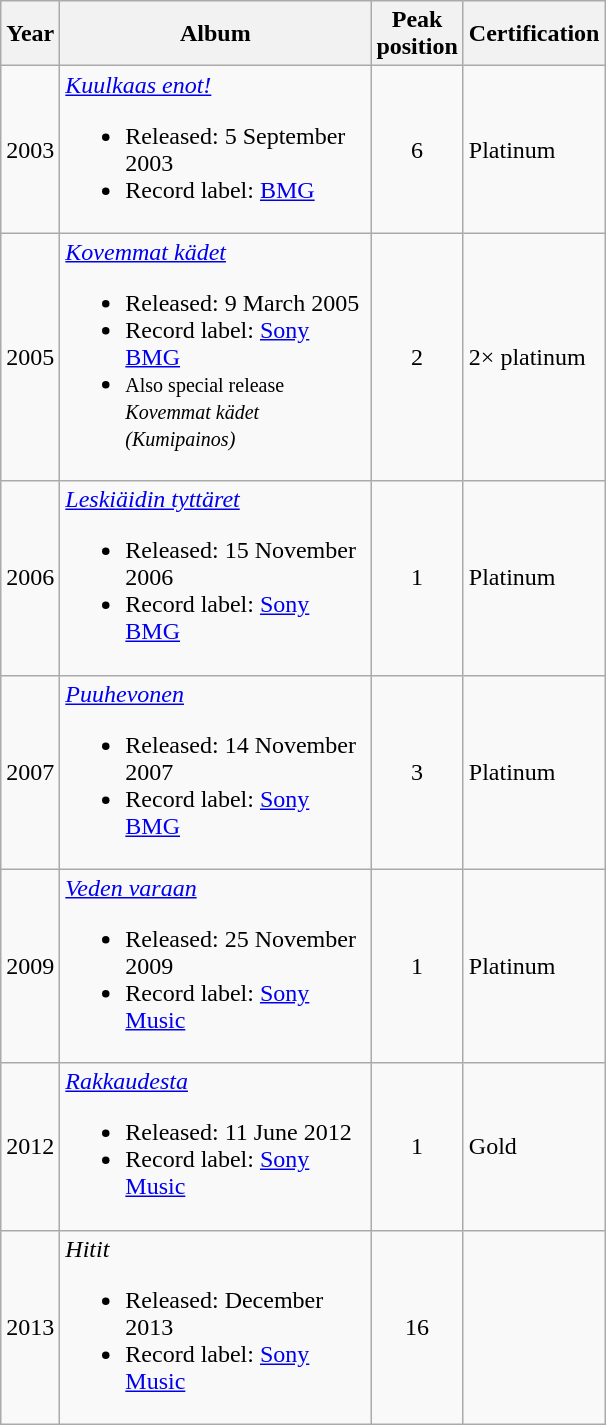<table class=wikitable>
<tr>
<th>Year</th>
<th style="width:200px;">Album</th>
<th>Peak<br>position</th>
<th>Certification</th>
</tr>
<tr>
<td style="text-align:center;">2003</td>
<td><em><a href='#'>Kuulkaas enot!</a></em><br><ul><li>Released: 5 September 2003</li><li>Record label: <a href='#'>BMG</a></li></ul></td>
<td style="text-align:center;">6</td>
<td>Platinum</td>
</tr>
<tr>
<td style="text-align:center;">2005</td>
<td><em><a href='#'>Kovemmat kädet</a></em><br><ul><li>Released: 9 March 2005</li><li>Record label: <a href='#'>Sony BMG</a></li><li><small>Also special release<br><em>Kovemmat kädet (Kumipainos)</em></small></li></ul></td>
<td style="text-align:center;">2</td>
<td>2× platinum</td>
</tr>
<tr>
<td style="text-align:center;">2006</td>
<td><em><a href='#'>Leskiäidin tyttäret</a></em><br><ul><li>Released: 15 November 2006</li><li>Record label: <a href='#'>Sony BMG</a></li></ul></td>
<td style="text-align:center;">1</td>
<td>Platinum</td>
</tr>
<tr>
<td style="text-align:center;">2007</td>
<td><em><a href='#'>Puuhevonen</a></em><br><ul><li>Released: 14 November 2007</li><li>Record label: <a href='#'>Sony BMG</a></li></ul></td>
<td style="text-align:center;">3</td>
<td>Platinum</td>
</tr>
<tr>
<td style="text-align:center;">2009</td>
<td><em><a href='#'>Veden varaan</a></em><br><ul><li>Released: 25 November 2009</li><li>Record label: <a href='#'>Sony Music</a></li></ul></td>
<td style="text-align:center;">1</td>
<td>Platinum</td>
</tr>
<tr>
<td style="text-align:center;">2012</td>
<td><em><a href='#'>Rakkaudesta</a></em><br><ul><li>Released: 11 June 2012</li><li>Record label: <a href='#'>Sony Music</a></li></ul></td>
<td style="text-align:center;">1</td>
<td>Gold</td>
</tr>
<tr>
<td style="text-align:center;">2013</td>
<td><em>Hitit</em><br><ul><li>Released: December 2013</li><li>Record label: <a href='#'>Sony Music</a></li></ul></td>
<td style="text-align:center;">16</td>
<td></td>
</tr>
</table>
